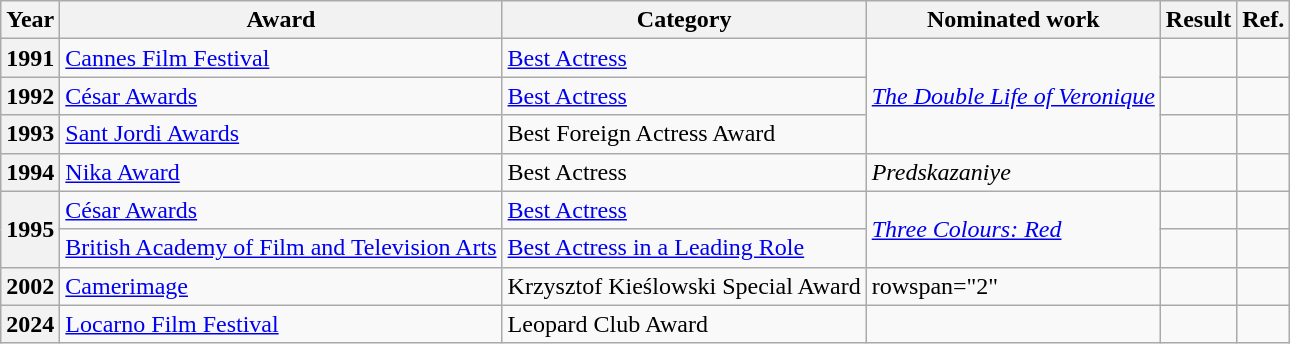<table class="wikitable sortable plainrowheaders">
<tr>
<th scope="col">Year</th>
<th scope="col">Award</th>
<th scope="col">Category</th>
<th scope="col">Nominated work</th>
<th scope="col">Result</th>
<th scope="col" class="unsortable">Ref.</th>
</tr>
<tr>
<th scope="row">1991</th>
<td><a href='#'>Cannes Film Festival</a></td>
<td><a href='#'>Best Actress</a></td>
<td rowspan="3"><em><a href='#'>The Double Life of Veronique</a></em></td>
<td></td>
<td align="center"></td>
</tr>
<tr>
<th scope="row">1992</th>
<td><a href='#'>César Awards</a></td>
<td><a href='#'>Best Actress</a></td>
<td></td>
<td align="center"></td>
</tr>
<tr>
<th scope="row">1993</th>
<td><a href='#'>Sant Jordi Awards</a></td>
<td>Best Foreign Actress Award</td>
<td></td>
<td></td>
</tr>
<tr>
<th scope="row">1994</th>
<td><a href='#'>Nika Award</a></td>
<td>Best Actress</td>
<td><em>Predskazaniye</em></td>
<td></td>
<td></td>
</tr>
<tr>
<th scope="row" rowspan="2">1995</th>
<td><a href='#'>César Awards</a></td>
<td><a href='#'>Best Actress</a></td>
<td rowspan="2"><em><a href='#'>Three Colours: Red</a></em></td>
<td></td>
<td align="center"></td>
</tr>
<tr>
<td><a href='#'>British Academy of Film and Television Arts</a></td>
<td><a href='#'>Best Actress in a Leading Role</a></td>
<td></td>
<td align="center"></td>
</tr>
<tr>
<th scope="row">2002</th>
<td><a href='#'>Camerimage</a></td>
<td>Krzysztof Kieślowski Special Award</td>
<td>rowspan="2" </td>
<td></td>
<td align="center"></td>
</tr>
<tr>
<th scope="row">2024</th>
<td><a href='#'>Locarno Film Festival</a></td>
<td>Leopard Club Award</td>
<td></td>
<td align="center"></td>
</tr>
</table>
